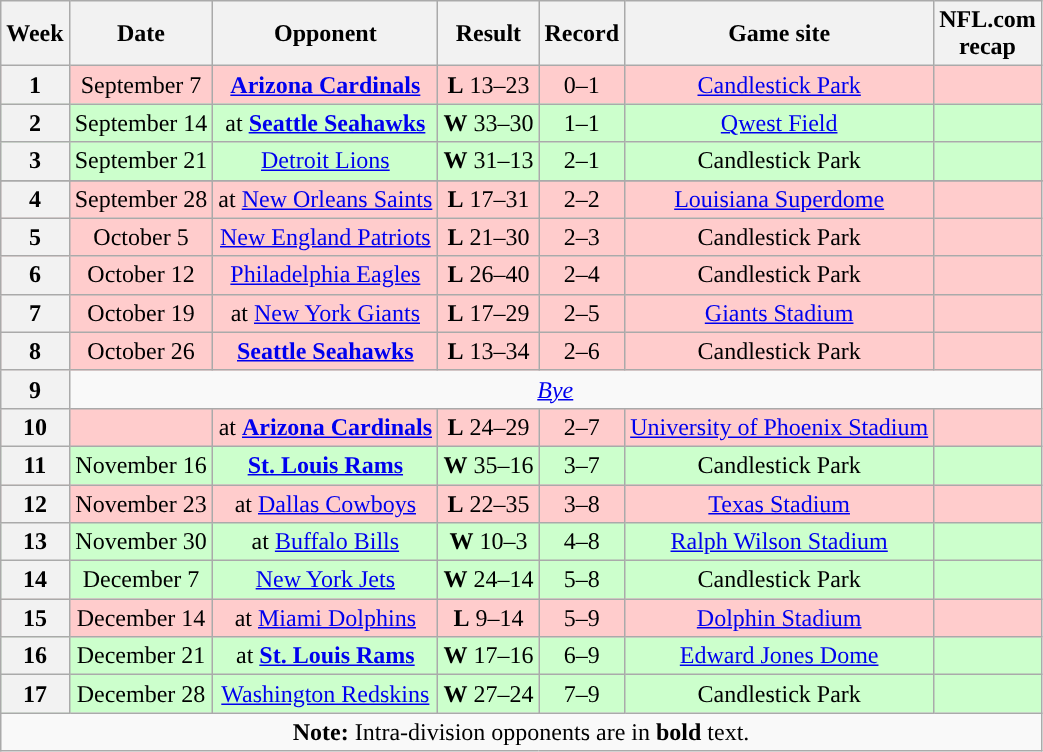<table class="wikitable" style="text-align:center">
<tr>
<th>Week</th>
<th>Date</th>
<th>Opponent</th>
<th>Result</th>
<th>Record</th>
<th>Game site</th>
<th>NFL.com<br>recap</th>
</tr>
<tr style="background:#fcc">
<th>1</th>
<td>September 7</td>
<td><strong> <a href='#'>Arizona Cardinals</a></strong></td>
<td><strong>L</strong> 13–23</td>
<td>0–1</td>
<td><a href='#'>Candlestick Park</a></td>
<td></td>
</tr>
<tr style="background:#cfc">
<th>2</th>
<td>September 14</td>
<td>at <strong><a href='#'>Seattle Seahawks</a></strong></td>
<td><strong>W</strong> 33–30 </td>
<td>1–1</td>
<td><a href='#'>Qwest Field</a></td>
<td></td>
</tr>
<tr style="background:#cfc">
<th>3</th>
<td>September 21</td>
<td><a href='#'>Detroit Lions</a></td>
<td><strong>W</strong> 31–13</td>
<td>2–1</td>
<td>Candlestick Park</td>
<td></td>
</tr>
<tr>
</tr>
<tr style="background:#fcc">
<th>4</th>
<td>September 28</td>
<td>at <a href='#'>New Orleans Saints</a></td>
<td><strong>L</strong> 17–31</td>
<td>2–2</td>
<td><a href='#'>Louisiana Superdome</a></td>
<td></td>
</tr>
<tr style="background:#fcc">
<th>5</th>
<td>October 5</td>
<td><a href='#'>New England Patriots</a></td>
<td><strong>L</strong>  21–30</td>
<td>2–3</td>
<td>Candlestick Park</td>
<td></td>
</tr>
<tr style="background:#fcc">
<th>6</th>
<td>October 12</td>
<td><a href='#'>Philadelphia Eagles</a></td>
<td><strong>L</strong> 26–40</td>
<td>2–4</td>
<td>Candlestick Park</td>
<td></td>
</tr>
<tr style="background:#fcc">
<th>7</th>
<td>October 19</td>
<td>at <a href='#'>New York Giants</a></td>
<td><strong>L</strong> 17–29</td>
<td>2–5</td>
<td><a href='#'>Giants Stadium</a></td>
<td></td>
</tr>
<tr style="background:#fcc">
<th>8</th>
<td>October 26</td>
<td><strong><a href='#'>Seattle Seahawks</a></strong></td>
<td><strong>L</strong> 13–34</td>
<td>2–6</td>
<td>Candlestick Park</td>
<td></td>
</tr>
<tr>
<th>9</th>
<td colspan=7><em><a href='#'>Bye</a></em></td>
</tr>
<tr style="background: #fcc;">
<th>10</th>
<td></td>
<td>at <strong><a href='#'>Arizona Cardinals</a></strong></td>
<td><strong>L</strong> 24–29</td>
<td>2–7</td>
<td><a href='#'>University of Phoenix Stadium</a></td>
<td></td>
</tr>
<tr style="background:#cfc">
<th>11</th>
<td>November 16</td>
<td><strong><a href='#'>St. Louis Rams</a></strong></td>
<td><strong>W</strong> 35–16</td>
<td>3–7</td>
<td>Candlestick Park</td>
<td></td>
</tr>
<tr style="background:#fcc">
<th>12</th>
<td>November 23</td>
<td>at <a href='#'>Dallas Cowboys</a></td>
<td><strong>L</strong>  22–35</td>
<td>3–8</td>
<td><a href='#'>Texas Stadium</a></td>
<td></td>
</tr>
<tr style="background:#cfc">
<th>13</th>
<td>November 30</td>
<td>at <a href='#'>Buffalo Bills</a></td>
<td><strong>W</strong> 10–3</td>
<td>4–8</td>
<td><a href='#'>Ralph Wilson Stadium</a></td>
<td></td>
</tr>
<tr style="background:#cfc">
<th>14</th>
<td>December 7</td>
<td><a href='#'>New York Jets</a></td>
<td><strong>W</strong>  24–14</td>
<td>5–8</td>
<td>Candlestick Park</td>
<td></td>
</tr>
<tr style="background:#fcc">
<th>15</th>
<td>December 14</td>
<td>at <a href='#'>Miami Dolphins</a></td>
<td><strong>L</strong>  9–14</td>
<td>5–9</td>
<td><a href='#'>Dolphin Stadium</a></td>
<td></td>
</tr>
<tr style="background: #cfc;">
<th>16</th>
<td>December 21</td>
<td>at <strong><a href='#'>St. Louis Rams</a></strong></td>
<td><strong>W</strong> 17–16</td>
<td>6–9</td>
<td><a href='#'>Edward Jones Dome</a></td>
<td></td>
</tr>
<tr style="background:#cfc">
<th>17</th>
<td>December 28</td>
<td><a href='#'>Washington Redskins</a></td>
<td><strong>W</strong> 27–24</td>
<td>7–9</td>
<td>Candlestick Park</td>
<td></td>
</tr>
<tr>
<td colspan="8"><strong>Note:</strong> Intra-division opponents are in <strong>bold</strong> text.</td>
</tr>
</table>
